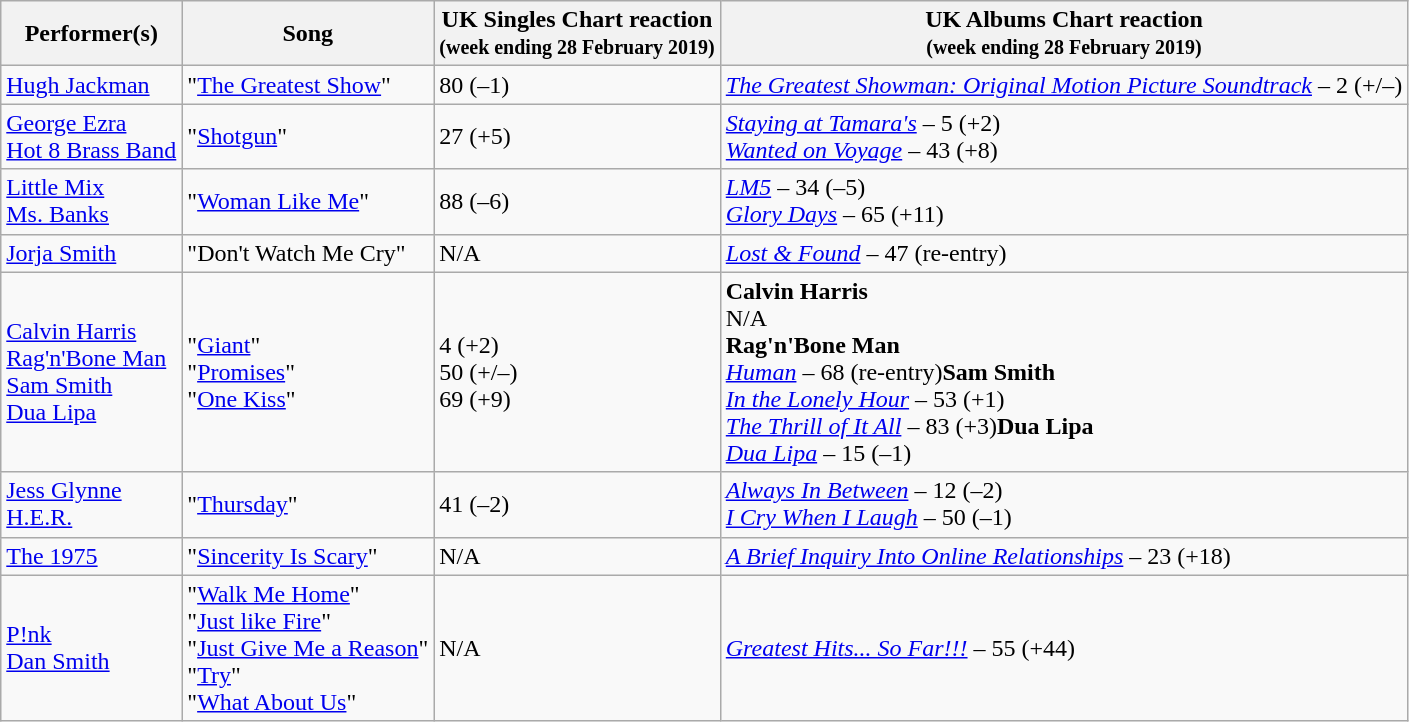<table class="wikitable">
<tr>
<th>Performer(s)</th>
<th>Song</th>
<th>UK Singles Chart reaction<br><small>(week ending 28 February 2019)</small></th>
<th>UK Albums Chart reaction<br><small>(week ending 28 February 2019)</small></th>
</tr>
<tr>
<td><a href='#'>Hugh Jackman</a></td>
<td>"<a href='#'>The Greatest Show</a>"</td>
<td>80 (–1)</td>
<td><em><a href='#'>The Greatest Showman: Original Motion Picture Soundtrack</a></em> – 2 (+/–)</td>
</tr>
<tr>
<td><a href='#'>George Ezra</a><br><a href='#'>Hot 8 Brass Band</a></td>
<td>"<a href='#'>Shotgun</a>"</td>
<td>27 (+5)</td>
<td><em><a href='#'>Staying at Tamara's</a></em> – 5 (+2)<br><em><a href='#'>Wanted on Voyage</a></em> – 43 (+8)</td>
</tr>
<tr>
<td><a href='#'>Little Mix</a><br><a href='#'>Ms. Banks</a></td>
<td>"<a href='#'>Woman Like Me</a>"</td>
<td>88 (–6)</td>
<td><em><a href='#'>LM5</a></em> – 34 (–5)<br><em><a href='#'>Glory Days</a></em> – 65 (+11)</td>
</tr>
<tr>
<td><a href='#'>Jorja Smith</a></td>
<td>"Don't Watch Me Cry"</td>
<td>N/A</td>
<td><em><a href='#'>Lost & Found</a></em> – 47 (re-entry)</td>
</tr>
<tr>
<td><a href='#'>Calvin Harris</a><br><a href='#'>Rag'n'Bone Man</a><br><a href='#'>Sam Smith</a><br><a href='#'>Dua Lipa</a></td>
<td>"<a href='#'>Giant</a>"<br>"<a href='#'>Promises</a>"<br>"<a href='#'>One Kiss</a>"</td>
<td>4 (+2)<br>50 (+/–)<br>69 (+9)</td>
<td><strong>Calvin Harris</strong><br>N/A<br><strong>Rag'n'Bone Man</strong><br><em><a href='#'>Human</a></em> – 68 (re-entry)<strong>Sam Smith</strong><br><em><a href='#'>In the Lonely Hour</a></em> – 53 (+1)<br><em><a href='#'>The Thrill of It All</a></em> – 83 (+3)<strong>Dua Lipa</strong><br><em><a href='#'>Dua Lipa</a></em> – 15 (–1)</td>
</tr>
<tr>
<td><a href='#'>Jess Glynne</a><br><a href='#'>H.E.R.</a></td>
<td>"<a href='#'>Thursday</a>"</td>
<td>41 (–2)</td>
<td><em><a href='#'>Always In Between</a></em> – 12 (–2)<br><em><a href='#'>I Cry When I Laugh</a></em> – 50 (–1)</td>
</tr>
<tr>
<td><a href='#'>The 1975</a></td>
<td>"<a href='#'>Sincerity Is Scary</a>"</td>
<td>N/A</td>
<td><em><a href='#'>A Brief Inquiry Into Online Relationships</a></em> – 23 (+18)</td>
</tr>
<tr>
<td><a href='#'>P!nk</a><br><a href='#'>Dan Smith</a></td>
<td>"<a href='#'>Walk Me Home</a>"<br>"<a href='#'>Just like Fire</a>"<br>"<a href='#'>Just Give Me a Reason</a>"<br>"<a href='#'>Try</a>"<br>"<a href='#'>What About Us</a>"</td>
<td>N/A</td>
<td><em><a href='#'>Greatest Hits... So Far!!!</a></em> – 55 (+44)</td>
</tr>
</table>
